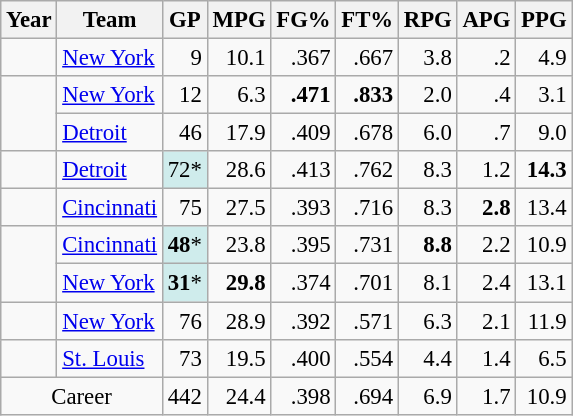<table class="wikitable sortable" style="font-size:95%; text-align:right;">
<tr>
<th>Year</th>
<th>Team</th>
<th>GP</th>
<th>MPG</th>
<th>FG%</th>
<th>FT%</th>
<th>RPG</th>
<th>APG</th>
<th>PPG</th>
</tr>
<tr>
<td style="text-align:left;"></td>
<td style="text-align:left;"><a href='#'>New York</a></td>
<td>9</td>
<td>10.1</td>
<td>.367</td>
<td>.667</td>
<td>3.8</td>
<td>.2</td>
<td>4.9</td>
</tr>
<tr>
<td rowspan="2";style="text-align:left;"></td>
<td style="text-align:left;"><a href='#'>New York</a></td>
<td>12</td>
<td>6.3</td>
<td><strong>.471</strong></td>
<td><strong>.833</strong></td>
<td>2.0</td>
<td>.4</td>
<td>3.1</td>
</tr>
<tr>
<td style="text-align:left;"><a href='#'>Detroit</a></td>
<td>46</td>
<td>17.9</td>
<td>.409</td>
<td>.678</td>
<td>6.0</td>
<td>.7</td>
<td>9.0</td>
</tr>
<tr>
<td style="text-align:left;"></td>
<td style="text-align:left;"><a href='#'>Detroit</a></td>
<td style="background:#CFECEC;">72*</td>
<td>28.6</td>
<td>.413</td>
<td>.762</td>
<td>8.3</td>
<td>1.2</td>
<td><strong>14.3</strong></td>
</tr>
<tr>
<td style="text-align:left;"></td>
<td style="text-align:left;"><a href='#'>Cincinnati</a></td>
<td>75</td>
<td>27.5</td>
<td>.393</td>
<td>.716</td>
<td>8.3</td>
<td><strong>2.8</strong></td>
<td>13.4</td>
</tr>
<tr>
<td rowspan="2";style="text-align:left;"></td>
<td style="text-align:left;"><a href='#'>Cincinnati</a></td>
<td style="background:#CFECEC;"><strong>48</strong>*</td>
<td>23.8</td>
<td>.395</td>
<td>.731</td>
<td><strong>8.8</strong></td>
<td>2.2</td>
<td>10.9</td>
</tr>
<tr>
<td style="text-align:left;"><a href='#'>New York</a></td>
<td style="background:#CFECEC;"><strong>31</strong>*</td>
<td><strong>29.8</strong></td>
<td>.374</td>
<td>.701</td>
<td>8.1</td>
<td>2.4</td>
<td>13.1</td>
</tr>
<tr>
<td style="text-align:left;"></td>
<td style="text-align:left;"><a href='#'>New York</a></td>
<td>76</td>
<td>28.9</td>
<td>.392</td>
<td>.571</td>
<td>6.3</td>
<td>2.1</td>
<td>11.9</td>
</tr>
<tr>
<td style="text-align:left;"></td>
<td style="text-align:left;"><a href='#'>St. Louis</a></td>
<td>73</td>
<td>19.5</td>
<td>.400</td>
<td>.554</td>
<td>4.4</td>
<td>1.4</td>
<td>6.5</td>
</tr>
<tr class="sortbottom">
<td style="text-align:center;" colspan="2">Career</td>
<td>442</td>
<td>24.4</td>
<td>.398</td>
<td>.694</td>
<td>6.9</td>
<td>1.7</td>
<td>10.9</td>
</tr>
</table>
